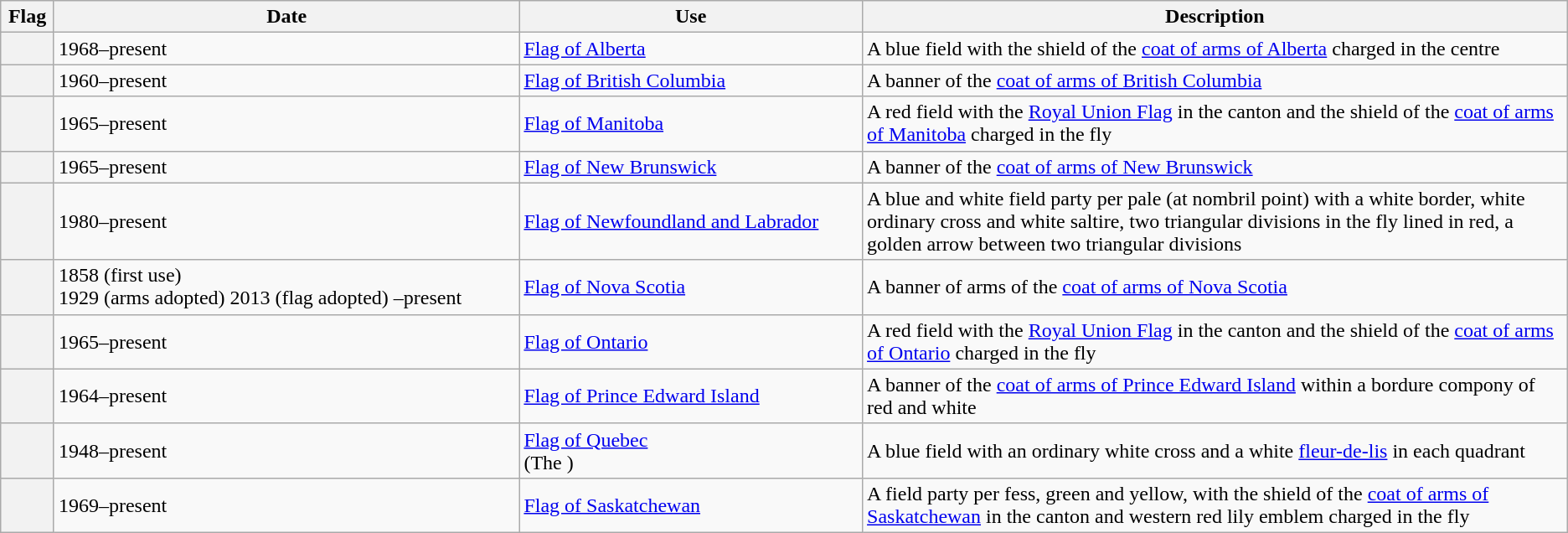<table class="wikitable">
<tr>
<th scope="col">Flag</th>
<th scope="col">Date</th>
<th scope="col">Use</th>
<th scope="col" style="width: 45%;">Description</th>
</tr>
<tr>
<th scope="row"></th>
<td>1968–present</td>
<td><a href='#'>Flag of Alberta</a></td>
<td>A blue field with the shield of the <a href='#'>coat of arms of Alberta</a> charged in the centre</td>
</tr>
<tr>
<th scope="row"></th>
<td>1960–present</td>
<td><a href='#'>Flag of British Columbia</a></td>
<td>A banner of the <a href='#'>coat of arms of British Columbia</a></td>
</tr>
<tr>
<th scope="row"></th>
<td>1965–present</td>
<td><a href='#'>Flag of Manitoba</a></td>
<td>A red field with the <a href='#'>Royal Union Flag</a> in the canton and the shield of the <a href='#'>coat of arms of Manitoba</a> charged in the fly</td>
</tr>
<tr>
<th scope="row"></th>
<td>1965–present</td>
<td><a href='#'>Flag of New Brunswick</a></td>
<td>A banner of the <a href='#'>coat of arms of New Brunswick</a></td>
</tr>
<tr>
<th scope="row"></th>
<td>1980–present</td>
<td><a href='#'>Flag of Newfoundland and Labrador</a></td>
<td>A blue and white field party per pale (at nombril point) with a white border, white ordinary cross and white saltire, two triangular divisions in the fly lined in red, a golden arrow between two triangular divisions</td>
</tr>
<tr>
<th scope="row"></th>
<td>1858 (first use)<br>1929 (arms adopted)
2013 (flag adopted)
–present</td>
<td><a href='#'>Flag of Nova Scotia</a></td>
<td>A banner of arms of the <a href='#'>coat of arms of Nova Scotia</a></td>
</tr>
<tr>
<th scope="row"></th>
<td>1965–present</td>
<td><a href='#'>Flag of Ontario</a></td>
<td>A red field with the <a href='#'>Royal Union Flag</a> in the canton and the shield of the <a href='#'>coat of arms of Ontario</a> charged in the fly</td>
</tr>
<tr>
<th scope="row"></th>
<td>1964–present</td>
<td><a href='#'>Flag of Prince Edward Island</a></td>
<td>A banner of the <a href='#'>coat of arms of Prince Edward Island</a> within a bordure compony of red and white</td>
</tr>
<tr>
<th scope="row"></th>
<td>1948–present</td>
<td><a href='#'>Flag of Quebec</a><br>(The <em></em>)</td>
<td>A blue field with an ordinary white cross and a white <a href='#'>fleur-de-lis</a> in each quadrant</td>
</tr>
<tr>
<th scope="row"></th>
<td>1969–present</td>
<td><a href='#'>Flag of Saskatchewan</a></td>
<td>A field party per fess, green and yellow, with the shield of the <a href='#'>coat of arms of Saskatchewan</a> in the canton and western red lily emblem charged in the fly</td>
</tr>
</table>
